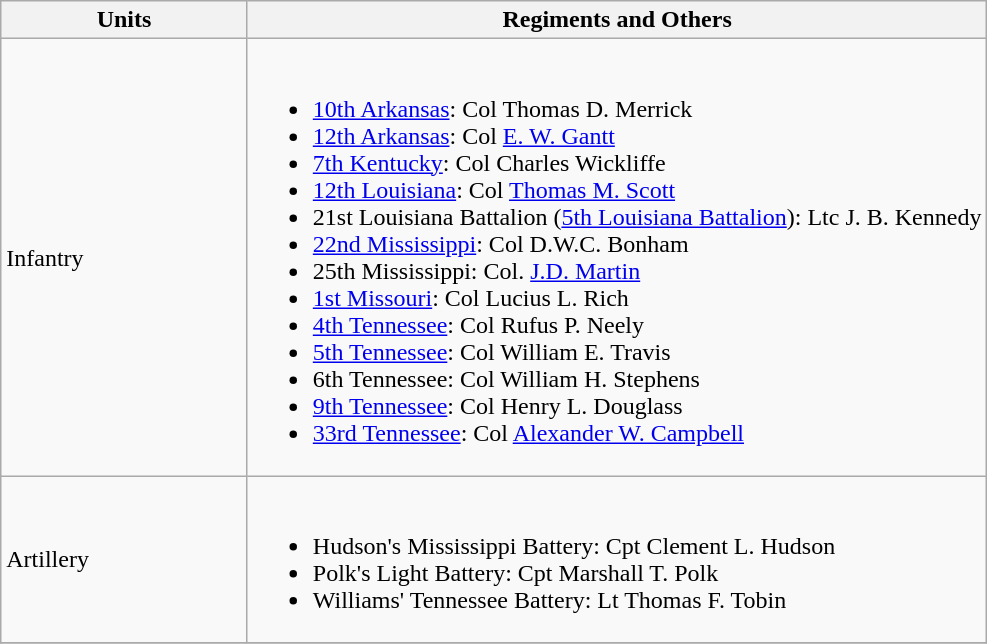<table class="wikitable">
<tr>
<th width=25%>Units</th>
<th>Regiments and Others</th>
</tr>
<tr>
<td>Infantry</td>
<td><br><ul><li><a href='#'>10th Arkansas</a>: Col Thomas D. Merrick</li><li><a href='#'>12th Arkansas</a>: Col <a href='#'>E. W. Gantt</a></li><li><a href='#'>7th Kentucky</a>: Col Charles Wickliffe</li><li><a href='#'>12th Louisiana</a>: Col <a href='#'>Thomas M. Scott</a></li><li>21st Louisiana Battalion (<a href='#'>5th Louisiana Battalion</a>): Ltc J. B. Kennedy</li><li><a href='#'>22nd Mississippi</a>: Col D.W.C. Bonham</li><li>25th Mississippi: Col. <a href='#'>J.D. Martin</a></li><li><a href='#'>1st Missouri</a>: Col Lucius L. Rich</li><li><a href='#'>4th Tennessee</a>: Col Rufus P. Neely</li><li><a href='#'>5th Tennessee</a>: Col William E. Travis</li><li>6th Tennessee: Col William H. Stephens</li><li><a href='#'>9th Tennessee</a>: Col Henry L. Douglass</li><li><a href='#'>33rd Tennessee</a>: Col <a href='#'>Alexander W. Campbell</a></li></ul></td>
</tr>
<tr>
<td>Artillery</td>
<td><br><ul><li>Hudson's Mississippi Battery: Cpt Clement L. Hudson</li><li>Polk's Light Battery: Cpt Marshall T. Polk</li><li>Williams' Tennessee Battery: Lt Thomas F. Tobin</li></ul></td>
</tr>
<tr>
</tr>
</table>
